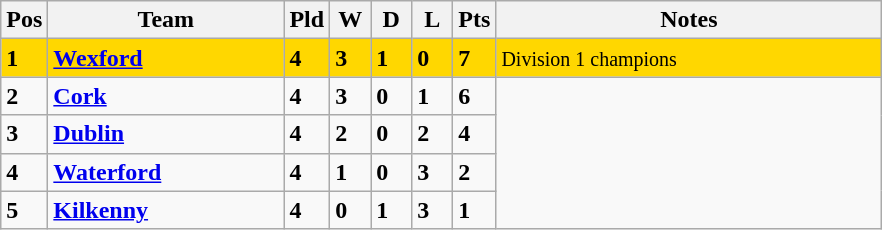<table class="wikitable" style="text-align: centre;">
<tr>
<th width=20>Pos</th>
<th width=150>Team</th>
<th width=20>Pld</th>
<th width=20>W</th>
<th width=20>D</th>
<th width=20>L</th>
<th width=20>Pts</th>
<th width=250>Notes</th>
</tr>
<tr style="background:gold;">
<td><strong>1</strong></td>
<td align=left><strong> <a href='#'>Wexford</a> </strong></td>
<td><strong>4</strong></td>
<td><strong>3</strong></td>
<td><strong>1</strong></td>
<td><strong>0</strong></td>
<td><strong>7</strong></td>
<td><small> Division 1 champions</small></td>
</tr>
<tr style>
<td><strong>2</strong></td>
<td align=left><strong> <a href='#'>Cork</a> </strong></td>
<td><strong>4</strong></td>
<td><strong>3</strong></td>
<td><strong>0</strong></td>
<td><strong>1</strong></td>
<td><strong>6</strong></td>
</tr>
<tr>
<td><strong>3</strong></td>
<td align=left><strong> <a href='#'>Dublin</a> </strong></td>
<td><strong>4</strong></td>
<td><strong>2</strong></td>
<td><strong>0</strong></td>
<td><strong>2</strong></td>
<td><strong>4</strong></td>
</tr>
<tr style>
<td><strong>4</strong></td>
<td align=left><strong> <a href='#'>Waterford</a> </strong></td>
<td><strong>4</strong></td>
<td><strong>1</strong></td>
<td><strong>0</strong></td>
<td><strong>3</strong></td>
<td><strong>2</strong></td>
</tr>
<tr>
<td><strong>5</strong></td>
<td align=left><strong> <a href='#'>Kilkenny</a> </strong></td>
<td><strong>4</strong></td>
<td><strong>0</strong></td>
<td><strong>1</strong></td>
<td><strong>3</strong></td>
<td><strong>1</strong></td>
</tr>
</table>
